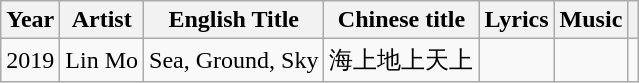<table class="wikitable sortable">
<tr>
<th>Year</th>
<th>Artist</th>
<th>English Title</th>
<th>Chinese title</th>
<th>Lyrics</th>
<th>Music</th>
<th class="unsortable"></th>
</tr>
<tr>
<td>2019</td>
<td>Lin Mo</td>
<td>Sea, Ground, Sky</td>
<td>海上地上天上</td>
<td></td>
<td></td>
<td></td>
</tr>
</table>
